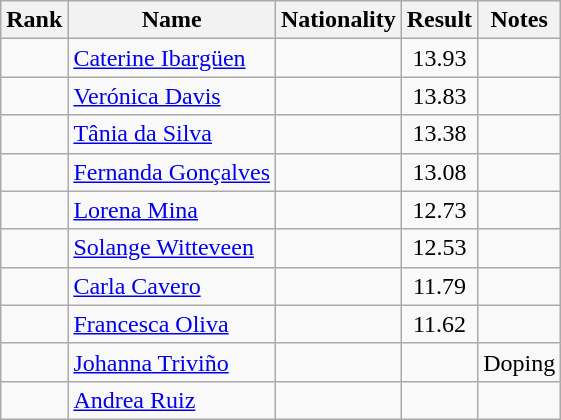<table class="wikitable sortable" style="text-align:center">
<tr>
<th>Rank</th>
<th>Name</th>
<th>Nationality</th>
<th>Result</th>
<th>Notes</th>
</tr>
<tr>
<td></td>
<td align=left><a href='#'>Caterine Ibargüen</a></td>
<td align=left></td>
<td>13.93</td>
<td></td>
</tr>
<tr>
<td></td>
<td align=left><a href='#'>Verónica Davis</a></td>
<td align=left></td>
<td>13.83</td>
<td></td>
</tr>
<tr>
<td></td>
<td align=left><a href='#'>Tânia da Silva</a></td>
<td align=left></td>
<td>13.38</td>
<td></td>
</tr>
<tr>
<td></td>
<td align=left><a href='#'>Fernanda Gonçalves</a></td>
<td align=left></td>
<td>13.08</td>
<td></td>
</tr>
<tr>
<td></td>
<td align=left><a href='#'>Lorena Mina</a></td>
<td align=left></td>
<td>12.73</td>
<td></td>
</tr>
<tr>
<td></td>
<td align=left><a href='#'>Solange Witteveen</a></td>
<td align=left></td>
<td>12.53</td>
<td></td>
</tr>
<tr>
<td></td>
<td align=left><a href='#'>Carla Cavero</a></td>
<td align=left></td>
<td>11.79</td>
<td></td>
</tr>
<tr>
<td></td>
<td align=left><a href='#'>Francesca Oliva</a></td>
<td align=left></td>
<td>11.62</td>
<td></td>
</tr>
<tr>
<td></td>
<td align=left><a href='#'>Johanna Triviño</a></td>
<td align=left></td>
<td></td>
<td>Doping</td>
</tr>
<tr>
<td></td>
<td align=left><a href='#'>Andrea Ruiz</a></td>
<td align=left></td>
<td></td>
<td></td>
</tr>
</table>
